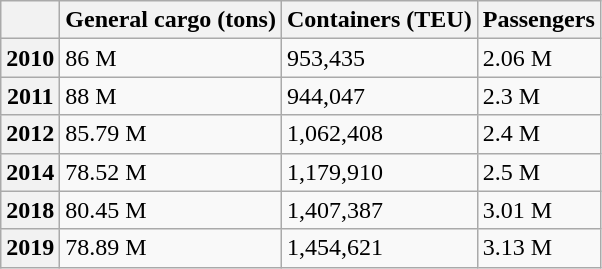<table class="wikitable alternance centre">
<tr --->
<th></th>
<th scope="col">General cargo (tons)</th>
<th scope="col">Containers (TEU)</th>
<th scope="col">Passengers</th>
</tr>
<tr --->
<th scope="row">2010</th>
<td>86 M</td>
<td>953,435</td>
<td>2.06 M</td>
</tr>
<tr --->
<th scope="row">2011</th>
<td>88 M</td>
<td>944,047</td>
<td>2.3 M</td>
</tr>
<tr --->
<th scope="row">2012</th>
<td>85.79 M</td>
<td>1,062,408</td>
<td>2.4 M</td>
</tr>
<tr --->
<th scope="row">2014</th>
<td>78.52 M</td>
<td>1,179,910</td>
<td>2.5 M</td>
</tr>
<tr>
<th>2018</th>
<td>80.45 M</td>
<td>1,407,387</td>
<td>3.01 M</td>
</tr>
<tr>
<th>2019</th>
<td>78.89 M</td>
<td>1,454,621</td>
<td>3.13 M</td>
</tr>
</table>
